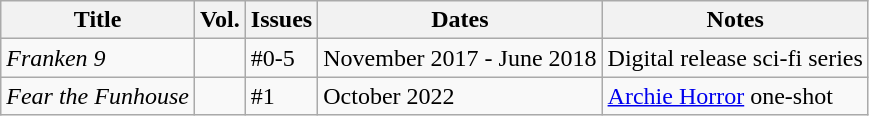<table class="wikitable sortable">
<tr>
<th>Title</th>
<th>Vol.</th>
<th>Issues</th>
<th>Dates</th>
<th>Notes</th>
</tr>
<tr>
<td><em>Franken 9</em></td>
<td></td>
<td>#0-5</td>
<td>November 2017 - June 2018</td>
<td>Digital release sci-fi series</td>
</tr>
<tr>
<td><em>Fear the Funhouse</em></td>
<td></td>
<td>#1</td>
<td>October 2022</td>
<td><a href='#'>Archie Horror</a> one-shot</td>
</tr>
</table>
